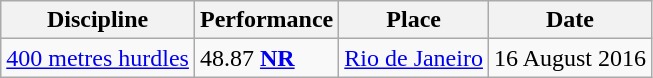<table class="wikitable">
<tr>
<th>Discipline</th>
<th>Performance</th>
<th>Place</th>
<th>Date</th>
</tr>
<tr>
<td><a href='#'>400 metres hurdles</a></td>
<td>48.87 <strong><a href='#'>NR</a></strong></td>
<td><a href='#'>Rio de Janeiro</a></td>
<td>16 August 2016</td>
</tr>
</table>
